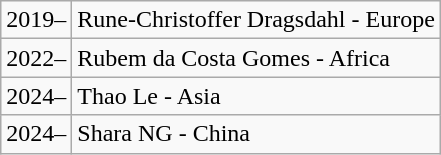<table class="wikitable">
<tr>
<td>2019–</td>
<td>Rune-Christoffer Dragsdahl - Europe</td>
</tr>
<tr>
<td>2022–</td>
<td>Rubem da Costa Gomes - Africa</td>
</tr>
<tr>
<td>2024–</td>
<td>Thao Le - Asia</td>
</tr>
<tr>
<td>2024–</td>
<td>Shara NG - China</td>
</tr>
</table>
